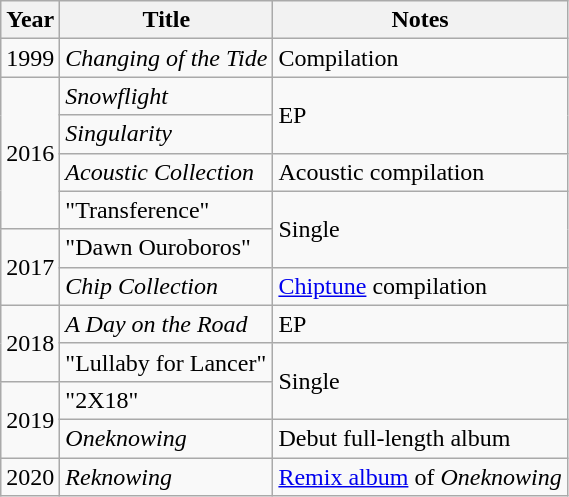<table class="wikitable">
<tr>
<th scope="col">Year</th>
<th scope="col">Title</th>
<th scope="col">Notes</th>
</tr>
<tr>
<td>1999</td>
<td><em>Changing of the Tide</em></td>
<td>Compilation</td>
</tr>
<tr>
<td rowspan=4>2016</td>
<td><em>Snowflight</em></td>
<td rowspan=2>EP</td>
</tr>
<tr>
<td><em>Singularity</em></td>
</tr>
<tr>
<td><em>Acoustic Collection</em></td>
<td>Acoustic compilation</td>
</tr>
<tr>
<td>"Transference"</td>
<td rowspan=2>Single</td>
</tr>
<tr>
<td rowspan=2>2017</td>
<td>"Dawn Ouroboros"</td>
</tr>
<tr>
<td><em>Chip Collection</em></td>
<td><a href='#'>Chiptune</a> compilation</td>
</tr>
<tr>
<td rowspan=2>2018</td>
<td><em>A Day on the Road</em></td>
<td>EP</td>
</tr>
<tr>
<td>"Lullaby for Lancer"</td>
<td rowspan=2>Single</td>
</tr>
<tr>
<td rowspan=2>2019</td>
<td>"2X18"</td>
</tr>
<tr>
<td><em>Oneknowing</em></td>
<td>Debut full-length album</td>
</tr>
<tr>
<td>2020</td>
<td><em>Reknowing</em></td>
<td><a href='#'>Remix album</a> of <em>Oneknowing</em></td>
</tr>
</table>
